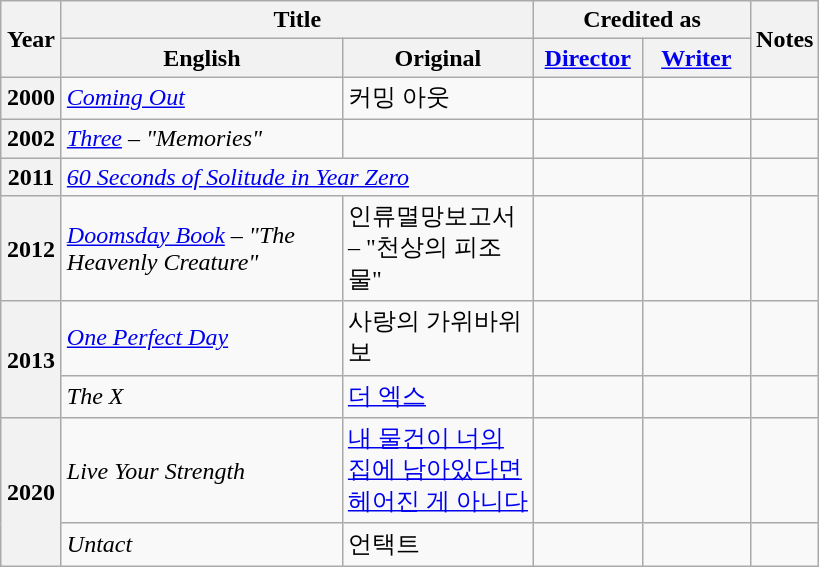<table class="wikitable plainrowheaders sortable">
<tr>
<th rowspan="2" style="width:33px;">Year</th>
<th colspan="2">Title</th>
<th colspan="2">Credited as</th>
<th rowspan="2" style="width:33px;" class="unsortable">Notes</th>
</tr>
<tr>
<th width="180">English</th>
<th width="120">Original</th>
<th width="65" class="unsortable"><a href='#'>Director</a></th>
<th width="65" class="unsortable"><a href='#'>Writer</a></th>
</tr>
<tr>
<th scope="row">2000</th>
<td><em><a href='#'>Coming Out</a></em></td>
<td>커밍 아웃</td>
<td></td>
<td></td>
<td></td>
</tr>
<tr>
<th scope="row">2002</th>
<td><em><a href='#'>Three</a> – "Memories"</em></td>
<td></td>
<td></td>
<td></td>
<td></td>
</tr>
<tr>
<th scope="row">2011</th>
<td colspan="2"><em><a href='#'>60 Seconds of Solitude in Year Zero</a></em></td>
<td></td>
<td></td>
<td></td>
</tr>
<tr>
<th scope="row">2012</th>
<td><em><a href='#'>Doomsday Book</a> – "The Heavenly Creature"</em></td>
<td>인류멸망보고서 – "천상의 피조물"</td>
<td></td>
<td></td>
<td></td>
</tr>
<tr>
<th scope="row" rowspan="2">2013</th>
<td><em><a href='#'>One Perfect Day</a></em></td>
<td>사랑의 가위바위보</td>
<td></td>
<td></td>
<td></td>
</tr>
<tr>
<td><em>The X</em></td>
<td><a href='#'>더 엑스</a></td>
<td></td>
<td></td>
<td></td>
</tr>
<tr>
<th scope="row" rowspan="2">2020</th>
<td><em>Live Your Strength</em></td>
<td><a href='#'>내 물건이 너의 집에 남아있다면 헤어진 게 아니다</a></td>
<td></td>
<td></td>
<td></td>
</tr>
<tr>
<td><em>Untact</em></td>
<td>언택트</td>
<td></td>
<td></td>
<td></td>
</tr>
</table>
